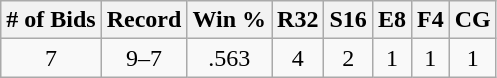<table class="wikitable">
<tr>
<th># of Bids</th>
<th>Record</th>
<th>Win %</th>
<th>R32</th>
<th>S16</th>
<th>E8</th>
<th>F4</th>
<th>CG</th>
</tr>
<tr align="center">
<td>7</td>
<td>9–7</td>
<td>.563</td>
<td>4</td>
<td>2</td>
<td>1</td>
<td>1</td>
<td>1</td>
</tr>
</table>
